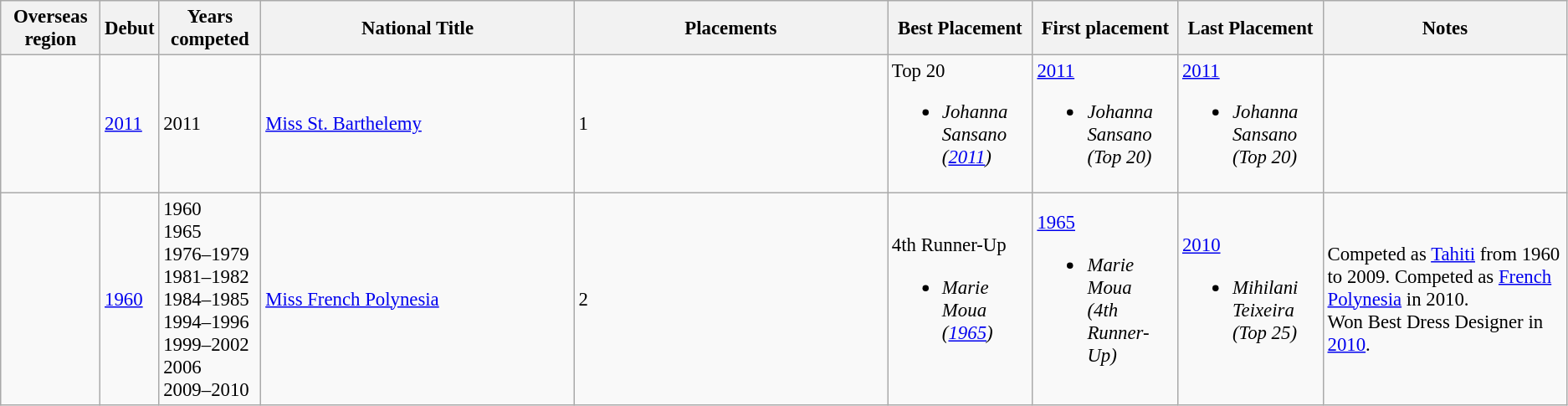<table class="wikitable sortable" style="font-size: 95%;">
<tr>
<th>Overseas region</th>
<th>Debut</th>
<th>Years competed</th>
<th width=20%>National Title</th>
<th width=20%>Placements</th>
<th>Best Placement</th>
<th>First placement</th>
<th>Last Placement</th>
<th>Notes</th>
</tr>
<tr>
<td><strong></strong></td>
<td><a href='#'>2011</a></td>
<td>2011</td>
<td><a href='#'>Miss St. Barthelemy</a></td>
<td>1</td>
<td>Top 20<br><ul><li><em>Johanna Sansano<br>(<a href='#'>2011</a>)</em></li></ul></td>
<td><a href='#'>2011</a><br><ul><li><em>Johanna Sansano<br>(Top 20)</em></li></ul></td>
<td><a href='#'>2011</a><br><ul><li><em>Johanna Sansano<br>(Top 20)</em></li></ul></td>
<td></td>
</tr>
<tr>
<td><strong></strong></td>
<td><a href='#'>1960</a></td>
<td>1960<br>1965<br>1976–1979<br>1981–1982<br>1984–1985<br>1994–1996<br>1999–2002<br>2006<br>2009–2010</td>
<td><a href='#'>Miss French Polynesia</a></td>
<td>2</td>
<td>4th Runner-Up<br><ul><li><em>Marie Moua<br>(<a href='#'>1965</a>)</em></li></ul></td>
<td><a href='#'>1965</a><br><ul><li><em>Marie Moua<br>(4th Runner-Up)</em></li></ul></td>
<td><a href='#'>2010</a><br><ul><li><em>Mihilani Teixeira<br>(Top 25)</em></li></ul></td>
<td>Competed as <a href='#'>Tahiti</a> from 1960 to 2009. Competed as <a href='#'>French Polynesia</a> in 2010.<br> Won Best Dress Designer in <a href='#'>2010</a>.</td>
</tr>
</table>
